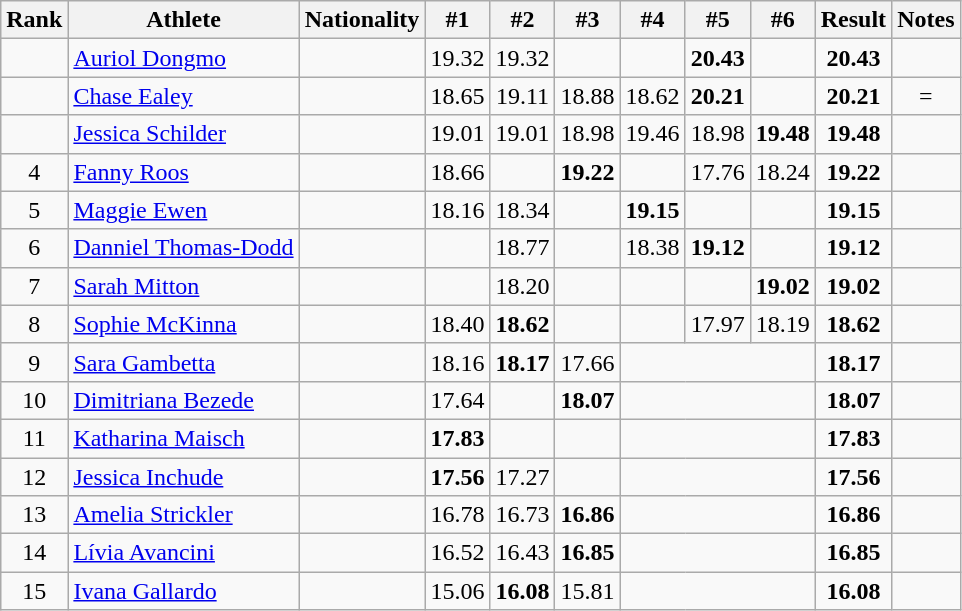<table class="wikitable sortable" style="text-align:center">
<tr>
<th>Rank</th>
<th>Athlete</th>
<th>Nationality</th>
<th>#1</th>
<th>#2</th>
<th>#3</th>
<th>#4</th>
<th>#5</th>
<th>#6</th>
<th>Result</th>
<th>Notes</th>
</tr>
<tr>
<td></td>
<td align="left"><a href='#'>Auriol Dongmo</a></td>
<td align=left></td>
<td>19.32</td>
<td>19.32</td>
<td></td>
<td></td>
<td><strong>20.43</strong></td>
<td></td>
<td><strong>20.43</strong></td>
<td> </td>
</tr>
<tr>
<td></td>
<td align="left"><a href='#'>Chase Ealey</a></td>
<td align=left></td>
<td>18.65</td>
<td>19.11</td>
<td>18.88</td>
<td>18.62</td>
<td><strong>20.21</strong></td>
<td></td>
<td><strong>20.21</strong></td>
<td>=</td>
</tr>
<tr>
<td></td>
<td align="left"><a href='#'>Jessica Schilder</a></td>
<td align=left></td>
<td>19.01</td>
<td>19.01</td>
<td>18.98</td>
<td>19.46</td>
<td>18.98</td>
<td><strong>19.48</strong></td>
<td><strong>19.48</strong></td>
<td></td>
</tr>
<tr>
<td>4</td>
<td align="left"><a href='#'>Fanny Roos</a></td>
<td align=left></td>
<td>18.66</td>
<td></td>
<td><strong>19.22</strong></td>
<td></td>
<td>17.76</td>
<td>18.24</td>
<td><strong>19.22</strong></td>
<td></td>
</tr>
<tr>
<td>5</td>
<td align="left"><a href='#'>Maggie Ewen</a></td>
<td align=left></td>
<td>18.16</td>
<td>18.34</td>
<td></td>
<td><strong>19.15</strong></td>
<td></td>
<td></td>
<td><strong>19.15</strong></td>
<td></td>
</tr>
<tr>
<td>6</td>
<td align="left"><a href='#'>Danniel Thomas-Dodd</a></td>
<td align=left></td>
<td></td>
<td>18.77</td>
<td></td>
<td>18.38</td>
<td><strong>19.12</strong></td>
<td></td>
<td><strong>19.12</strong></td>
<td></td>
</tr>
<tr>
<td>7</td>
<td align="left"><a href='#'>Sarah Mitton</a></td>
<td align=left></td>
<td></td>
<td>18.20</td>
<td></td>
<td></td>
<td></td>
<td><strong>19.02</strong></td>
<td><strong>19.02</strong></td>
<td></td>
</tr>
<tr>
<td>8</td>
<td align="left"><a href='#'>Sophie McKinna</a></td>
<td align=left></td>
<td>18.40</td>
<td><strong>18.62</strong></td>
<td></td>
<td></td>
<td>17.97</td>
<td>18.19</td>
<td><strong>18.62</strong></td>
<td></td>
</tr>
<tr>
<td>9</td>
<td align="left"><a href='#'>Sara Gambetta</a></td>
<td align=left></td>
<td>18.16</td>
<td><strong> 18.17</strong></td>
<td>17.66</td>
<td colspan=3></td>
<td><strong>18.17</strong></td>
<td></td>
</tr>
<tr>
<td>10</td>
<td align="left"><a href='#'>Dimitriana Bezede</a></td>
<td align=left></td>
<td>17.64</td>
<td></td>
<td><strong>18.07</strong></td>
<td colspan=3></td>
<td><strong>18.07</strong></td>
<td></td>
</tr>
<tr>
<td>11</td>
<td align="left"><a href='#'>Katharina Maisch</a></td>
<td align=left></td>
<td><strong>17.83</strong></td>
<td></td>
<td></td>
<td colspan=3></td>
<td><strong>17.83</strong></td>
<td></td>
</tr>
<tr>
<td>12</td>
<td align="left"><a href='#'>Jessica Inchude</a></td>
<td align=left></td>
<td><strong>17.56</strong></td>
<td>17.27</td>
<td></td>
<td colspan=3></td>
<td><strong>17.56</strong></td>
<td></td>
</tr>
<tr>
<td>13</td>
<td align="left"><a href='#'>Amelia Strickler</a></td>
<td align=left></td>
<td>16.78</td>
<td>16.73</td>
<td><strong>16.86</strong></td>
<td colspan=3></td>
<td><strong>16.86</strong></td>
<td></td>
</tr>
<tr>
<td>14</td>
<td align="left"><a href='#'>Lívia Avancini</a></td>
<td align=left></td>
<td>16.52</td>
<td>16.43</td>
<td><strong>16.85</strong></td>
<td colspan=3></td>
<td><strong>16.85</strong></td>
<td></td>
</tr>
<tr>
<td>15</td>
<td align="left"><a href='#'>Ivana Gallardo</a></td>
<td align=left></td>
<td>15.06</td>
<td><strong>16.08</strong></td>
<td>15.81</td>
<td colspan=3></td>
<td><strong>16.08</strong></td>
<td></td>
</tr>
</table>
